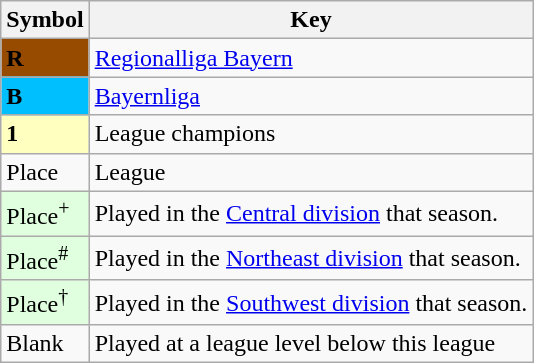<table class="wikitable" align="center">
<tr>
<th>Symbol</th>
<th>Key</th>
</tr>
<tr>
<td style="background:#964B00"><strong>R</strong></td>
<td><a href='#'>Regionalliga Bayern</a></td>
</tr>
<tr>
<td style="background:#00BFFF"><strong>B</strong></td>
<td><a href='#'>Bayernliga</a></td>
</tr>
<tr>
<td style="background:#ffffbf"><strong>1</strong></td>
<td>League champions</td>
</tr>
<tr>
<td>Place</td>
<td>League</td>
</tr>
<tr>
<td style="background:#dfffdf">Place<sup>+</sup></td>
<td>Played in the <a href='#'>Central division</a> that season.</td>
</tr>
<tr>
<td style="background:#dfffdf">Place<sup>#</sup></td>
<td>Played in the <a href='#'>Northeast division</a> that season.</td>
</tr>
<tr>
<td style="background:#dfffdf">Place<sup>†</sup></td>
<td>Played in the <a href='#'>Southwest division</a> that season.</td>
</tr>
<tr>
<td>Blank</td>
<td>Played at a league level below this league</td>
</tr>
</table>
